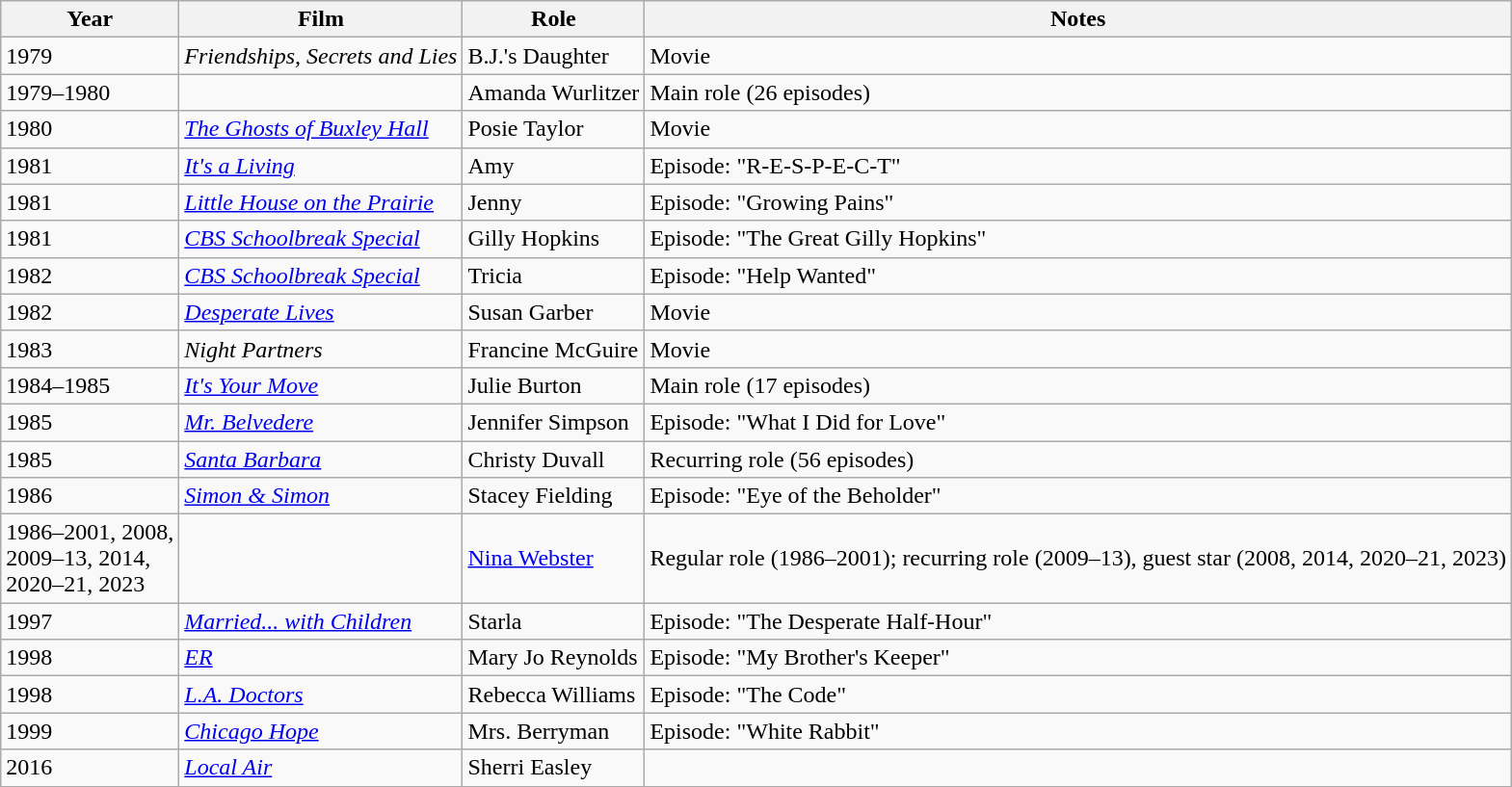<table class="wikitable sortable">
<tr>
<th>Year</th>
<th>Film</th>
<th>Role</th>
<th class="unsortable">Notes</th>
</tr>
<tr>
<td>1979</td>
<td><em>Friendships, Secrets and Lies</em></td>
<td>B.J.'s Daughter</td>
<td>Movie</td>
</tr>
<tr>
<td>1979–1980</td>
<td><em></em></td>
<td>Amanda Wurlitzer</td>
<td>Main role (26 episodes)</td>
</tr>
<tr>
<td>1980</td>
<td><em><a href='#'>The Ghosts of Buxley Hall</a></em></td>
<td>Posie Taylor</td>
<td>Movie</td>
</tr>
<tr>
<td>1981</td>
<td><em><a href='#'>It's a Living</a></em></td>
<td>Amy</td>
<td>Episode: "R-E-S-P-E-C-T"</td>
</tr>
<tr>
<td>1981</td>
<td><em><a href='#'>Little House on the Prairie</a></em></td>
<td>Jenny</td>
<td>Episode: "Growing Pains"</td>
</tr>
<tr>
<td>1981</td>
<td><em><a href='#'>CBS Schoolbreak Special</a></em></td>
<td>Gilly Hopkins</td>
<td>Episode: "The Great Gilly Hopkins"</td>
</tr>
<tr>
<td>1982</td>
<td><em><a href='#'>CBS Schoolbreak Special</a></em></td>
<td>Tricia</td>
<td>Episode: "Help Wanted"</td>
</tr>
<tr>
<td>1982</td>
<td><em><a href='#'>Desperate Lives</a></em></td>
<td>Susan Garber</td>
<td>Movie</td>
</tr>
<tr>
<td>1983</td>
<td><em>Night Partners</em></td>
<td>Francine McGuire</td>
<td>Movie</td>
</tr>
<tr>
<td>1984–1985</td>
<td><em><a href='#'>It's Your Move</a></em></td>
<td>Julie Burton</td>
<td>Main role (17 episodes)</td>
</tr>
<tr>
<td>1985</td>
<td><em><a href='#'>Mr. Belvedere</a></em></td>
<td>Jennifer Simpson</td>
<td>Episode: "What I Did for Love"</td>
</tr>
<tr>
<td>1985</td>
<td><em><a href='#'>Santa Barbara</a></em></td>
<td>Christy Duvall</td>
<td>Recurring role (56 episodes)</td>
</tr>
<tr>
<td>1986</td>
<td><em><a href='#'>Simon & Simon</a></em></td>
<td>Stacey Fielding</td>
<td>Episode: "Eye of the Beholder"</td>
</tr>
<tr>
<td>1986–2001, 2008, <br>2009–13, 2014, <br>2020–21, 2023</td>
<td><em></em></td>
<td><a href='#'>Nina Webster</a></td>
<td>Regular role (1986–2001); recurring role (2009–13), guest star (2008, 2014, 2020–21, 2023)</td>
</tr>
<tr>
<td>1997</td>
<td><em><a href='#'>Married... with Children</a></em></td>
<td>Starla</td>
<td>Episode: "The Desperate Half-Hour"</td>
</tr>
<tr>
<td>1998</td>
<td><em><a href='#'>ER</a></em></td>
<td>Mary Jo Reynolds</td>
<td>Episode: "My Brother's Keeper"</td>
</tr>
<tr>
<td>1998</td>
<td><em><a href='#'>L.A. Doctors</a></em></td>
<td>Rebecca Williams</td>
<td>Episode: "The Code"</td>
</tr>
<tr>
<td>1999</td>
<td><em><a href='#'>Chicago Hope</a></em></td>
<td>Mrs. Berryman</td>
<td>Episode: "White Rabbit"</td>
</tr>
<tr>
<td>2016</td>
<td><em><a href='#'>Local Air</a></em></td>
<td>Sherri Easley</td>
<td></td>
</tr>
</table>
